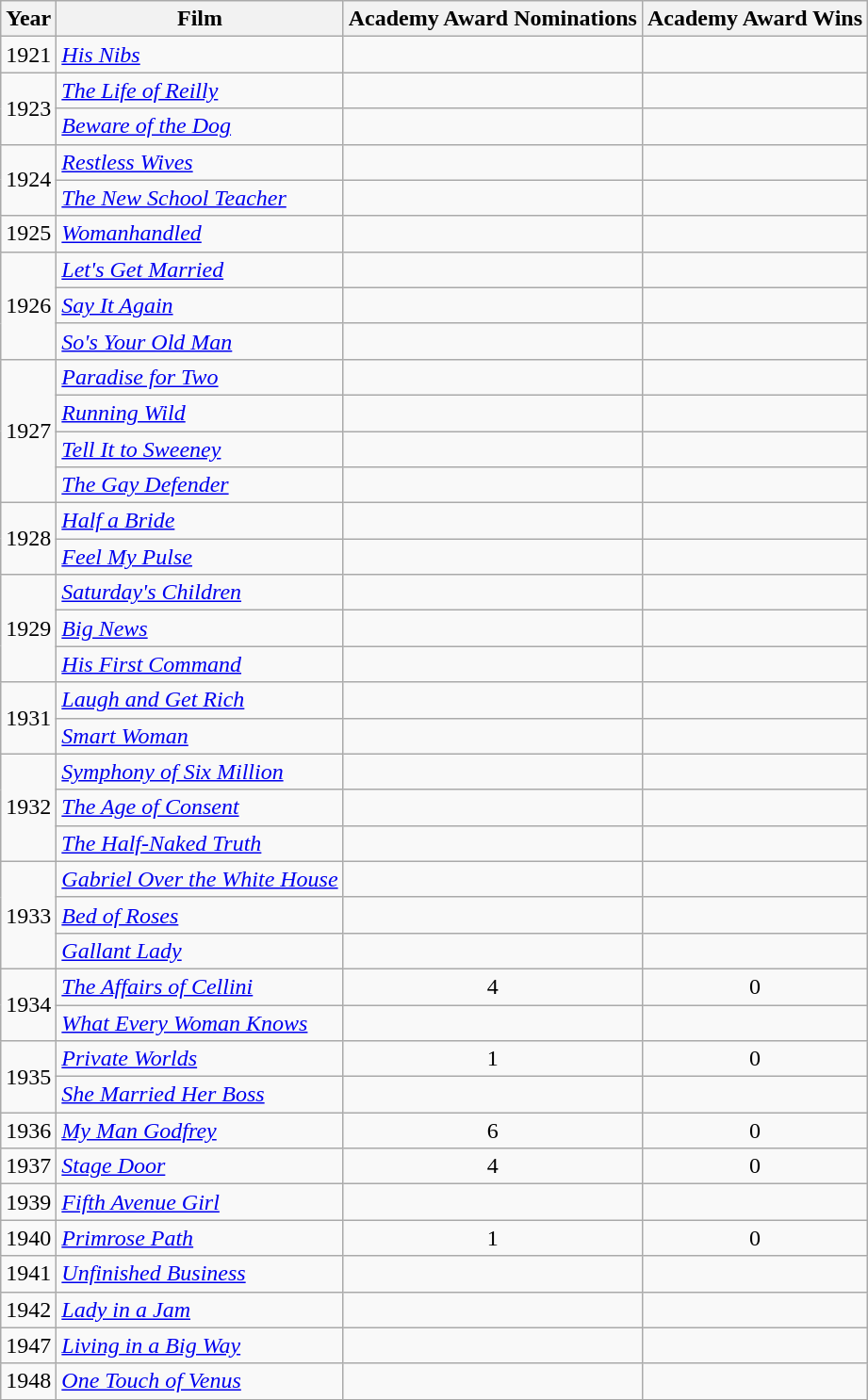<table class="wikitable">
<tr>
<th>Year</th>
<th>Film</th>
<th>Academy Award Nominations</th>
<th>Academy Award Wins</th>
</tr>
<tr>
<td>1921</td>
<td><em><a href='#'>His Nibs</a></em></td>
<td align=center></td>
<td align=center></td>
</tr>
<tr>
<td rowspan=2>1923</td>
<td><em><a href='#'>The Life of Reilly</a></em></td>
<td align=center></td>
<td align=center></td>
</tr>
<tr>
<td><em><a href='#'>Beware of the Dog</a></em></td>
<td align=center></td>
<td align=center></td>
</tr>
<tr>
<td rowspan=2>1924</td>
<td><em><a href='#'>Restless Wives</a></em></td>
<td align=center></td>
<td align=center></td>
</tr>
<tr>
<td><em><a href='#'>The New School Teacher</a></em></td>
<td align=center></td>
<td align=center></td>
</tr>
<tr>
<td>1925</td>
<td><em><a href='#'>Womanhandled</a></em></td>
<td align=center></td>
<td align=center></td>
</tr>
<tr>
<td rowspan=3>1926</td>
<td><em><a href='#'>Let's Get Married</a></em></td>
<td align=center></td>
<td align=center></td>
</tr>
<tr>
<td><em><a href='#'>Say It Again</a></em></td>
<td align=center></td>
<td align=center></td>
</tr>
<tr>
<td><em><a href='#'>So's Your Old Man</a></em></td>
<td align=center></td>
<td align=center></td>
</tr>
<tr>
<td rowspan=4>1927</td>
<td><em><a href='#'>Paradise for Two</a></em></td>
<td align=center></td>
<td align=center></td>
</tr>
<tr>
<td><em><a href='#'>Running Wild</a></em></td>
<td align=center></td>
<td align=center></td>
</tr>
<tr>
<td><em><a href='#'>Tell It to Sweeney</a></em></td>
<td align=center></td>
<td align=center></td>
</tr>
<tr>
<td><em><a href='#'>The Gay Defender</a></em></td>
<td align=center></td>
<td align=center></td>
</tr>
<tr>
<td rowspan=2>1928</td>
<td><em><a href='#'>Half a Bride</a></em></td>
<td align=center></td>
<td align=center></td>
</tr>
<tr>
<td><em><a href='#'>Feel My Pulse</a></em></td>
<td align=center></td>
<td align=center></td>
</tr>
<tr>
<td rowspan=3>1929</td>
<td><em><a href='#'>Saturday's Children</a></em></td>
<td align=center></td>
<td align=center></td>
</tr>
<tr>
<td><em><a href='#'>Big News</a></em></td>
<td align=center></td>
<td align=center></td>
</tr>
<tr>
<td><em><a href='#'>His First Command</a></em></td>
<td align=center></td>
<td align=center></td>
</tr>
<tr>
<td rowspan=2>1931</td>
<td><em><a href='#'>Laugh and Get Rich</a></em></td>
<td align=center></td>
<td align=center></td>
</tr>
<tr>
<td><em><a href='#'>Smart Woman</a></em></td>
<td align=center></td>
<td align=center></td>
</tr>
<tr>
<td rowspan=3>1932</td>
<td><em><a href='#'>Symphony of Six Million</a></em></td>
<td align=center></td>
<td align=center></td>
</tr>
<tr>
<td><em><a href='#'>The Age of Consent</a></em></td>
<td align=center></td>
<td align=center></td>
</tr>
<tr>
<td><em><a href='#'>The Half-Naked Truth</a></em></td>
<td align=center></td>
<td align=center></td>
</tr>
<tr>
<td rowspan=3>1933</td>
<td><em><a href='#'>Gabriel Over the White House</a></em></td>
<td align=center></td>
<td align=center></td>
</tr>
<tr>
<td><em><a href='#'>Bed of Roses</a></em></td>
<td align=center></td>
<td align=center></td>
</tr>
<tr>
<td><em><a href='#'>Gallant Lady</a></em></td>
<td align=center></td>
<td align=center></td>
</tr>
<tr>
<td rowspan=2>1934</td>
<td><em><a href='#'>The Affairs of Cellini</a></em></td>
<td align=center>4</td>
<td align=center>0</td>
</tr>
<tr>
<td><em><a href='#'>What Every Woman Knows</a></em></td>
<td align=center></td>
<td align=center></td>
</tr>
<tr>
<td rowspan=2>1935</td>
<td><em><a href='#'>Private Worlds</a></em></td>
<td align=center>1</td>
<td align=center>0</td>
</tr>
<tr>
<td><em><a href='#'>She Married Her Boss</a></em></td>
<td align=center></td>
<td align=center></td>
</tr>
<tr>
<td>1936</td>
<td><em><a href='#'>My Man Godfrey</a></em></td>
<td align=center>6</td>
<td align=center>0</td>
</tr>
<tr>
<td>1937</td>
<td><em><a href='#'>Stage Door</a></em></td>
<td align=center>4</td>
<td align=center>0</td>
</tr>
<tr>
<td>1939</td>
<td><em><a href='#'>Fifth Avenue Girl</a></em></td>
<td align=center></td>
<td align=center></td>
</tr>
<tr>
<td>1940</td>
<td><em><a href='#'>Primrose Path</a></em></td>
<td align=center>1</td>
<td align=center>0</td>
</tr>
<tr>
<td>1941</td>
<td><em><a href='#'>Unfinished Business</a></em></td>
<td align=center></td>
<td align=center></td>
</tr>
<tr>
<td>1942</td>
<td><em><a href='#'>Lady in a Jam</a></em></td>
<td align=center></td>
<td align=center></td>
</tr>
<tr>
<td>1947</td>
<td><em><a href='#'>Living in a Big Way</a></em></td>
<td align=center></td>
<td align=center></td>
</tr>
<tr>
<td>1948</td>
<td><em><a href='#'>One Touch of Venus</a></em></td>
<td align=center></td>
<td align=center></td>
</tr>
<tr>
</tr>
</table>
